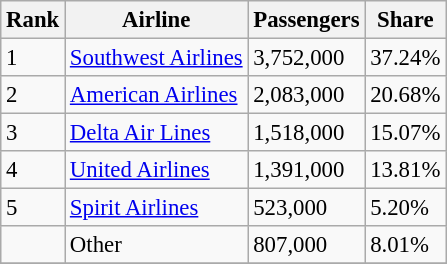<table class="wikitable sortable" style="font-size: 95%">
<tr>
<th>Rank</th>
<th>Airline</th>
<th>Passengers</th>
<th>Share</th>
</tr>
<tr>
<td>1</td>
<td><a href='#'>Southwest Airlines</a></td>
<td>3,752,000</td>
<td>37.24%</td>
</tr>
<tr>
<td>2</td>
<td><a href='#'>American Airlines</a></td>
<td>2,083,000</td>
<td>20.68%</td>
</tr>
<tr>
<td>3</td>
<td><a href='#'>Delta Air Lines</a></td>
<td>1,518,000</td>
<td>15.07%</td>
</tr>
<tr>
<td>4</td>
<td><a href='#'>United Airlines</a></td>
<td>1,391,000</td>
<td>13.81%</td>
</tr>
<tr>
<td>5</td>
<td><a href='#'>Spirit Airlines</a></td>
<td>523,000</td>
<td>5.20%</td>
</tr>
<tr>
<td></td>
<td>Other</td>
<td>807,000</td>
<td>8.01%</td>
</tr>
<tr>
</tr>
</table>
